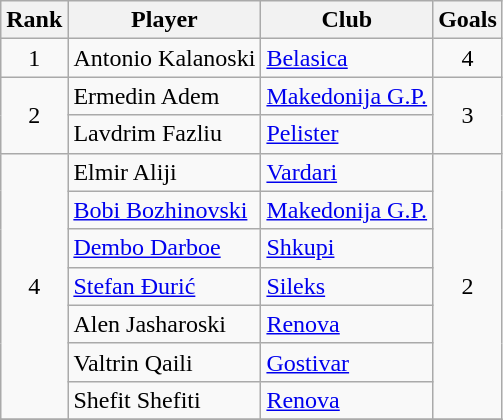<table class="wikitable" style="text-align:center">
<tr>
<th>Rank</th>
<th>Player</th>
<th>Club</th>
<th>Goals</th>
</tr>
<tr>
<td>1</td>
<td align="left"> Antonio Kalanoski</td>
<td align="left"><a href='#'>Belasica</a></td>
<td>4</td>
</tr>
<tr>
<td rowspan="2">2</td>
<td align="left"> Ermedin Adem</td>
<td align="left"><a href='#'>Makedonija G.P.</a></td>
<td rowspan="2">3</td>
</tr>
<tr>
<td align="left"> Lavdrim Fazliu</td>
<td align="left"><a href='#'>Pelister</a></td>
</tr>
<tr>
<td rowspan="7">4</td>
<td align="left"> Elmir Aliji</td>
<td align="left"><a href='#'>Vardari</a></td>
<td rowspan="7">2</td>
</tr>
<tr>
<td align="left"> <a href='#'>Bobi Bozhinovski</a></td>
<td align="left"><a href='#'>Makedonija G.P.</a></td>
</tr>
<tr>
<td align="left"> <a href='#'>Dembo Darboe</a></td>
<td align="left"><a href='#'>Shkupi</a></td>
</tr>
<tr>
<td align="left"> <a href='#'>Stefan Đurić</a></td>
<td align="left"><a href='#'>Sileks</a></td>
</tr>
<tr>
<td align="left"> Alen Jasharoski</td>
<td align="left"><a href='#'>Renova</a></td>
</tr>
<tr>
<td align="left"> Valtrin Qaili</td>
<td align="left"><a href='#'>Gostivar</a></td>
</tr>
<tr>
<td align="left"> Shefit Shefiti</td>
<td align="left"><a href='#'>Renova</a></td>
</tr>
<tr>
</tr>
</table>
